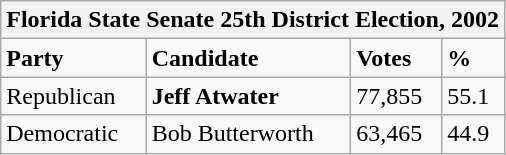<table class="wikitable">
<tr>
<th colspan="4">Florida State Senate 25th District Election, 2002</th>
</tr>
<tr>
<td><strong>Party</strong></td>
<td><strong>Candidate</strong></td>
<td><strong>Votes</strong></td>
<td><strong>%</strong></td>
</tr>
<tr>
<td>Republican</td>
<td><strong>Jeff Atwater</strong></td>
<td>77,855</td>
<td>55.1</td>
</tr>
<tr>
<td>Democratic</td>
<td>Bob Butterworth</td>
<td>63,465</td>
<td>44.9</td>
</tr>
</table>
